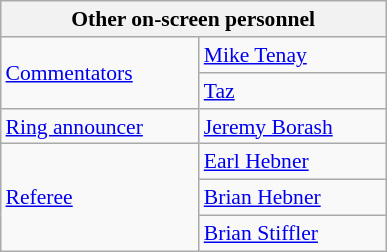<table align="right" class="wikitable" style="border:1px; font-size:90%; margin-left:1em;">
<tr>
<th colspan="2" width="250"><strong>Other on-screen personnel</strong></th>
</tr>
<tr>
<td rowspan=2><a href='#'>Commentators</a></td>
<td><a href='#'>Mike Tenay</a></td>
</tr>
<tr>
<td><a href='#'>Taz</a></td>
</tr>
<tr>
<td><a href='#'>Ring announcer</a></td>
<td><a href='#'>Jeremy Borash</a></td>
</tr>
<tr>
<td rowspan=3><a href='#'>Referee</a></td>
<td><a href='#'>Earl Hebner</a></td>
</tr>
<tr>
<td><a href='#'>Brian Hebner</a></td>
</tr>
<tr>
<td><a href='#'>Brian Stiffler</a></td>
</tr>
<tr>
</tr>
</table>
